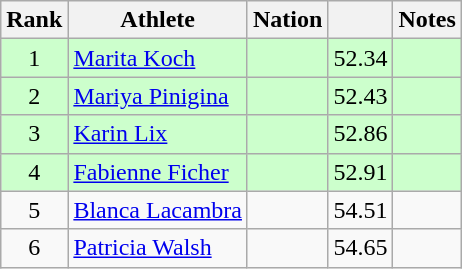<table class="wikitable sortable" style="text-align:center">
<tr>
<th scope="col">Rank</th>
<th scope="col">Athlete</th>
<th scope="col">Nation</th>
<th scope="col"></th>
<th scope="col">Notes</th>
</tr>
<tr bgcolor=ccffcc>
<td>1</td>
<td align=left><a href='#'>Marita Koch</a></td>
<td align=left></td>
<td>52.34</td>
<td></td>
</tr>
<tr bgcolor=ccffcc>
<td>2</td>
<td align=left><a href='#'>Mariya Pinigina</a></td>
<td align=left></td>
<td>52.43</td>
<td></td>
</tr>
<tr bgcolor=ccffcc>
<td>3</td>
<td align=left><a href='#'>Karin Lix</a></td>
<td align=left></td>
<td>52.86</td>
<td></td>
</tr>
<tr bgcolor=ccffcc>
<td>4</td>
<td align=left><a href='#'>Fabienne Ficher</a></td>
<td align=left></td>
<td>52.91</td>
<td></td>
</tr>
<tr>
<td>5</td>
<td align=left><a href='#'>Blanca Lacambra</a></td>
<td align=left></td>
<td>54.51</td>
<td></td>
</tr>
<tr>
<td>6</td>
<td align=left><a href='#'>Patricia Walsh</a></td>
<td align=left></td>
<td>54.65</td>
<td></td>
</tr>
</table>
